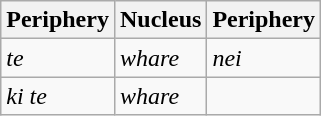<table class="wikitable">
<tr>
<th>Periphery</th>
<th>Nucleus</th>
<th>Periphery</th>
</tr>
<tr>
<td><em>te</em></td>
<td><em>whare</em></td>
<td><em>nei</em></td>
</tr>
<tr>
<td><em>ki te</em></td>
<td><em>whare</em></td>
<td></td>
</tr>
</table>
